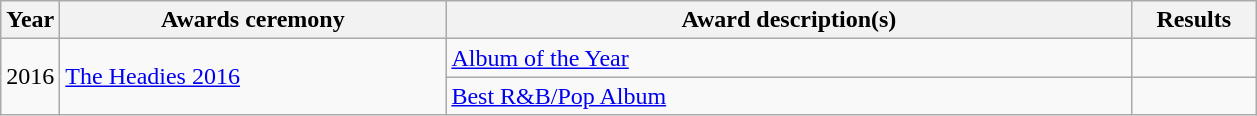<table class="wikitable">
<tr>
<th>Year</th>
<th style="width:250px;">Awards ceremony</th>
<th style="width:450px;">Award description(s)</th>
<th style="width:75px;">Results</th>
</tr>
<tr>
<td rowspan="2">2016</td>
<td rowspan="3"><a href='#'>The Headies 2016</a></td>
<td><a href='#'>Album of the Year</a></td>
<td></td>
</tr>
<tr>
<td><a href='#'>Best R&B/Pop Album</a></td>
<td></td>
</tr>
</table>
